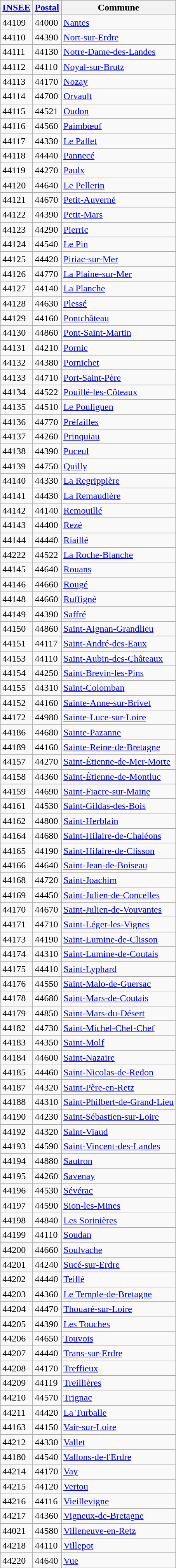<table class="wikitable sortable">
<tr>
<th><a href='#'>INSEE</a></th>
<th><a href='#'>Postal</a></th>
<th>Commune</th>
</tr>
<tr>
<td>44109</td>
<td>44000</td>
<td><a href='#'>Nantes</a></td>
</tr>
<tr>
<td>44110</td>
<td>44390</td>
<td><a href='#'>Nort-sur-Erdre</a></td>
</tr>
<tr>
<td>44111</td>
<td>44130</td>
<td><a href='#'>Notre-Dame-des-Landes</a></td>
</tr>
<tr>
<td>44112</td>
<td>44110</td>
<td><a href='#'>Noyal-sur-Brutz</a></td>
</tr>
<tr>
<td>44113</td>
<td>44170</td>
<td><a href='#'>Nozay</a></td>
</tr>
<tr>
<td>44114</td>
<td>44700</td>
<td><a href='#'>Orvault</a></td>
</tr>
<tr>
<td>44115</td>
<td>44521</td>
<td><a href='#'>Oudon</a></td>
</tr>
<tr>
<td>44116</td>
<td>44560</td>
<td><a href='#'>Paimbœuf</a></td>
</tr>
<tr>
<td>44117</td>
<td>44330</td>
<td><a href='#'>Le Pallet</a></td>
</tr>
<tr>
<td>44118</td>
<td>44440</td>
<td><a href='#'>Pannecé</a></td>
</tr>
<tr>
<td>44119</td>
<td>44270</td>
<td><a href='#'>Paulx</a></td>
</tr>
<tr>
<td>44120</td>
<td>44640</td>
<td><a href='#'>Le Pellerin</a></td>
</tr>
<tr>
<td>44121</td>
<td>44670</td>
<td><a href='#'>Petit-Auverné</a></td>
</tr>
<tr>
<td>44122</td>
<td>44390</td>
<td><a href='#'>Petit-Mars</a></td>
</tr>
<tr>
<td>44123</td>
<td>44290</td>
<td><a href='#'>Pierric</a></td>
</tr>
<tr>
<td>44124</td>
<td>44540</td>
<td><a href='#'>Le Pin</a></td>
</tr>
<tr>
<td>44125</td>
<td>44420</td>
<td><a href='#'>Piriac-sur-Mer</a></td>
</tr>
<tr>
<td>44126</td>
<td>44770</td>
<td><a href='#'>La Plaine-sur-Mer</a></td>
</tr>
<tr>
<td>44127</td>
<td>44140</td>
<td><a href='#'>La Planche</a></td>
</tr>
<tr>
<td>44128</td>
<td>44630</td>
<td><a href='#'>Plessé</a></td>
</tr>
<tr>
<td>44129</td>
<td>44160</td>
<td><a href='#'>Pontchâteau</a></td>
</tr>
<tr>
<td>44130</td>
<td>44860</td>
<td><a href='#'>Pont-Saint-Martin</a></td>
</tr>
<tr>
<td>44131</td>
<td>44210</td>
<td><a href='#'>Pornic</a></td>
</tr>
<tr>
<td>44132</td>
<td>44380</td>
<td><a href='#'>Pornichet</a></td>
</tr>
<tr>
<td>44133</td>
<td>44710</td>
<td><a href='#'>Port-Saint-Père</a></td>
</tr>
<tr>
<td>44134</td>
<td>44522</td>
<td><a href='#'>Pouillé-les-Côteaux</a></td>
</tr>
<tr>
<td>44135</td>
<td>44510</td>
<td><a href='#'>Le Pouliguen</a></td>
</tr>
<tr>
<td>44136</td>
<td>44770</td>
<td><a href='#'>Préfailles</a></td>
</tr>
<tr>
<td>44137</td>
<td>44260</td>
<td><a href='#'>Prinquiau</a></td>
</tr>
<tr>
<td>44138</td>
<td>44390</td>
<td><a href='#'>Puceul</a></td>
</tr>
<tr>
<td>44139</td>
<td>44750</td>
<td><a href='#'>Quilly</a></td>
</tr>
<tr>
<td>44140</td>
<td>44330</td>
<td><a href='#'>La Regrippière</a></td>
</tr>
<tr>
<td>44141</td>
<td>44430</td>
<td><a href='#'>La Remaudière</a></td>
</tr>
<tr>
<td>44142</td>
<td>44140</td>
<td><a href='#'>Remouillé</a></td>
</tr>
<tr>
<td>44143</td>
<td>44400</td>
<td><a href='#'>Rezé</a></td>
</tr>
<tr>
<td>44144</td>
<td>44440</td>
<td><a href='#'>Riaillé</a></td>
</tr>
<tr>
<td>44222</td>
<td>44522</td>
<td><a href='#'>La Roche-Blanche</a></td>
</tr>
<tr>
<td>44145</td>
<td>44640</td>
<td><a href='#'>Rouans</a></td>
</tr>
<tr>
<td>44146</td>
<td>44660</td>
<td><a href='#'>Rougé</a></td>
</tr>
<tr>
<td>44148</td>
<td>44660</td>
<td><a href='#'>Ruffigné</a></td>
</tr>
<tr>
<td>44149</td>
<td>44390</td>
<td><a href='#'>Saffré</a></td>
</tr>
<tr>
<td>44150</td>
<td>44860</td>
<td><a href='#'>Saint-Aignan-Grandlieu</a></td>
</tr>
<tr>
<td>44151</td>
<td>44117</td>
<td><a href='#'>Saint-André-des-Eaux</a></td>
</tr>
<tr>
<td>44153</td>
<td>44110</td>
<td><a href='#'>Saint-Aubin-des-Châteaux</a></td>
</tr>
<tr>
<td>44154</td>
<td>44250</td>
<td><a href='#'>Saint-Brevin-les-Pins</a></td>
</tr>
<tr>
<td>44155</td>
<td>44310</td>
<td><a href='#'>Saint-Colomban</a></td>
</tr>
<tr>
<td>44152</td>
<td>44160</td>
<td><a href='#'>Sainte-Anne-sur-Brivet</a></td>
</tr>
<tr>
<td>44172</td>
<td>44980</td>
<td><a href='#'>Sainte-Luce-sur-Loire</a></td>
</tr>
<tr>
<td>44186</td>
<td>44680</td>
<td><a href='#'>Sainte-Pazanne</a></td>
</tr>
<tr>
<td>44189</td>
<td>44160</td>
<td><a href='#'>Sainte-Reine-de-Bretagne</a></td>
</tr>
<tr>
<td>44157</td>
<td>44270</td>
<td><a href='#'>Saint-Étienne-de-Mer-Morte</a></td>
</tr>
<tr>
<td>44158</td>
<td>44360</td>
<td><a href='#'>Saint-Étienne-de-Montluc</a></td>
</tr>
<tr>
<td>44159</td>
<td>44690</td>
<td><a href='#'>Saint-Fiacre-sur-Maine</a></td>
</tr>
<tr>
<td>44161</td>
<td>44530</td>
<td><a href='#'>Saint-Gildas-des-Bois</a></td>
</tr>
<tr>
<td>44162</td>
<td>44800</td>
<td><a href='#'>Saint-Herblain</a></td>
</tr>
<tr>
<td>44164</td>
<td>44680</td>
<td><a href='#'>Saint-Hilaire-de-Chaléons</a></td>
</tr>
<tr>
<td>44165</td>
<td>44190</td>
<td><a href='#'>Saint-Hilaire-de-Clisson</a></td>
</tr>
<tr>
<td>44166</td>
<td>44640</td>
<td><a href='#'>Saint-Jean-de-Boiseau</a></td>
</tr>
<tr>
<td>44168</td>
<td>44720</td>
<td><a href='#'>Saint-Joachim</a></td>
</tr>
<tr>
<td>44169</td>
<td>44450</td>
<td><a href='#'>Saint-Julien-de-Concelles</a></td>
</tr>
<tr>
<td>44170</td>
<td>44670</td>
<td><a href='#'>Saint-Julien-de-Vouvantes</a></td>
</tr>
<tr>
<td>44171</td>
<td>44710</td>
<td><a href='#'>Saint-Léger-les-Vignes</a></td>
</tr>
<tr>
<td>44173</td>
<td>44190</td>
<td><a href='#'>Saint-Lumine-de-Clisson</a></td>
</tr>
<tr>
<td>44174</td>
<td>44310</td>
<td><a href='#'>Saint-Lumine-de-Coutais</a></td>
</tr>
<tr>
<td>44175</td>
<td>44410</td>
<td><a href='#'>Saint-Lyphard</a></td>
</tr>
<tr>
<td>44176</td>
<td>44550</td>
<td><a href='#'>Saint-Malo-de-Guersac</a></td>
</tr>
<tr>
<td>44178</td>
<td>44680</td>
<td><a href='#'>Saint-Mars-de-Coutais</a></td>
</tr>
<tr>
<td>44179</td>
<td>44850</td>
<td><a href='#'>Saint-Mars-du-Désert</a></td>
</tr>
<tr>
<td>44182</td>
<td>44730</td>
<td><a href='#'>Saint-Michel-Chef-Chef</a></td>
</tr>
<tr>
<td>44183</td>
<td>44350</td>
<td><a href='#'>Saint-Molf</a></td>
</tr>
<tr>
<td>44184</td>
<td>44600</td>
<td><a href='#'>Saint-Nazaire</a></td>
</tr>
<tr>
<td>44185</td>
<td>44460</td>
<td><a href='#'>Saint-Nicolas-de-Redon</a></td>
</tr>
<tr>
<td>44187</td>
<td>44320</td>
<td><a href='#'>Saint-Père-en-Retz</a></td>
</tr>
<tr>
<td>44188</td>
<td>44310</td>
<td><a href='#'>Saint-Philbert-de-Grand-Lieu</a></td>
</tr>
<tr>
<td>44190</td>
<td>44230</td>
<td><a href='#'>Saint-Sébastien-sur-Loire</a></td>
</tr>
<tr>
<td>44192</td>
<td>44320</td>
<td><a href='#'>Saint-Viaud</a></td>
</tr>
<tr>
<td>44193</td>
<td>44590</td>
<td><a href='#'>Saint-Vincent-des-Landes</a></td>
</tr>
<tr>
<td>44194</td>
<td>44880</td>
<td><a href='#'>Sautron</a></td>
</tr>
<tr>
<td>44195</td>
<td>44260</td>
<td><a href='#'>Savenay</a></td>
</tr>
<tr>
<td>44196</td>
<td>44530</td>
<td><a href='#'>Sévérac</a></td>
</tr>
<tr>
<td>44197</td>
<td>44590</td>
<td><a href='#'>Sion-les-Mines</a></td>
</tr>
<tr>
<td>44198</td>
<td>44840</td>
<td><a href='#'>Les Sorinières</a></td>
</tr>
<tr>
<td>44199</td>
<td>44110</td>
<td><a href='#'>Soudan</a></td>
</tr>
<tr>
<td>44200</td>
<td>44660</td>
<td><a href='#'>Soulvache</a></td>
</tr>
<tr>
<td>44201</td>
<td>44240</td>
<td><a href='#'>Sucé-sur-Erdre</a></td>
</tr>
<tr>
<td>44202</td>
<td>44440</td>
<td><a href='#'>Teillé</a></td>
</tr>
<tr>
<td>44203</td>
<td>44360</td>
<td><a href='#'>Le Temple-de-Bretagne</a></td>
</tr>
<tr>
<td>44204</td>
<td>44470</td>
<td><a href='#'>Thouaré-sur-Loire</a></td>
</tr>
<tr>
<td>44205</td>
<td>44390</td>
<td><a href='#'>Les Touches</a></td>
</tr>
<tr>
<td>44206</td>
<td>44650</td>
<td><a href='#'>Touvois</a></td>
</tr>
<tr>
<td>44207</td>
<td>44440</td>
<td><a href='#'>Trans-sur-Erdre</a></td>
</tr>
<tr>
<td>44208</td>
<td>44170</td>
<td><a href='#'>Treffieux</a></td>
</tr>
<tr>
<td>44209</td>
<td>44119</td>
<td><a href='#'>Treillières</a></td>
</tr>
<tr>
<td>44210</td>
<td>44570</td>
<td><a href='#'>Trignac</a></td>
</tr>
<tr>
<td>44211</td>
<td>44420</td>
<td><a href='#'>La Turballe</a></td>
</tr>
<tr>
<td>44163</td>
<td>44150</td>
<td><a href='#'>Vair-sur-Loire</a></td>
</tr>
<tr>
<td>44212</td>
<td>44330</td>
<td><a href='#'>Vallet</a></td>
</tr>
<tr>
<td>44180</td>
<td>44540</td>
<td><a href='#'>Vallons-de-l'Erdre</a></td>
</tr>
<tr>
<td>44214</td>
<td>44170</td>
<td><a href='#'>Vay</a></td>
</tr>
<tr>
<td>44215</td>
<td>44120</td>
<td><a href='#'>Vertou</a></td>
</tr>
<tr>
<td>44216</td>
<td>44116</td>
<td><a href='#'>Vieillevigne</a></td>
</tr>
<tr>
<td>44217</td>
<td>44360</td>
<td><a href='#'>Vigneux-de-Bretagne</a></td>
</tr>
<tr>
<td>44021</td>
<td>44580</td>
<td><a href='#'>Villeneuve-en-Retz</a></td>
</tr>
<tr>
<td>44218</td>
<td>44110</td>
<td><a href='#'>Villepot</a></td>
</tr>
<tr>
<td>44220</td>
<td>44640</td>
<td><a href='#'>Vue</a></td>
</tr>
</table>
